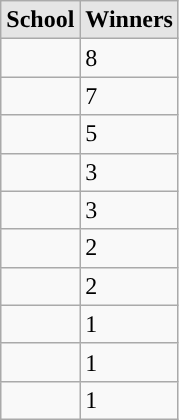<table class="wikitable">
<tr>
<th style="background:#e5e5e5;">School</th>
<th style="background:#e5e5e5;">Winners</th>
</tr>
<tr>
<td><strong><a href='#'></a></strong></td>
<td>8</td>
</tr>
<tr>
<td><strong><a href='#'></a></strong></td>
<td>7</td>
</tr>
<tr>
<td><strong><a href='#'></a></strong></td>
<td>5</td>
</tr>
<tr>
<td><strong><a href='#'></a></strong></td>
<td>3</td>
</tr>
<tr>
<td><strong><a href='#'></a></strong></td>
<td>3</td>
</tr>
<tr>
<td><strong><a href='#'></a></strong></td>
<td>2</td>
</tr>
<tr>
<td><strong><a href='#'></a></strong></td>
<td>2</td>
</tr>
<tr>
<td><strong><a href='#'></a></strong></td>
<td>1</td>
</tr>
<tr>
<td><strong><a href='#'></a></strong></td>
<td>1</td>
</tr>
<tr>
<td><strong><a href='#'></a></strong></td>
<td>1</td>
</tr>
</table>
